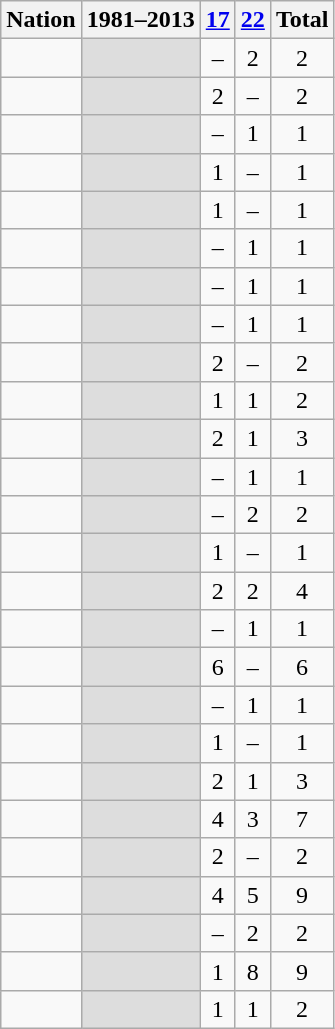<table class="wikitable sortable" style="text-align:center">
<tr>
<th>Nation</th>
<th class=unsortable><span>1981–2013</span></th>
<th><a href='#'>17</a></th>
<th><a href='#'>22</a></th>
<th>Total</th>
</tr>
<tr>
<td align=left></td>
<td style="background:#ddd"></td>
<td>–</td>
<td>2</td>
<td>2</td>
</tr>
<tr>
<td align=left></td>
<td style="background:#ddd"></td>
<td>2</td>
<td>–</td>
<td>2</td>
</tr>
<tr>
<td align=left></td>
<td style="background:#ddd"></td>
<td>–</td>
<td>1</td>
<td>1</td>
</tr>
<tr>
<td align=left></td>
<td style="background:#ddd"></td>
<td>1</td>
<td>–</td>
<td>1</td>
</tr>
<tr>
<td align=left></td>
<td style="background:#ddd"></td>
<td>1</td>
<td>–</td>
<td>1</td>
</tr>
<tr>
<td align=left></td>
<td style="background:#ddd"></td>
<td>–</td>
<td>1</td>
<td>1</td>
</tr>
<tr>
<td align=left></td>
<td style="background:#ddd"></td>
<td>–</td>
<td>1</td>
<td>1</td>
</tr>
<tr>
<td align=left></td>
<td style="background:#ddd"></td>
<td>–</td>
<td>1</td>
<td>1</td>
</tr>
<tr>
<td align=left></td>
<td style="background:#ddd"></td>
<td>2</td>
<td>–</td>
<td>2</td>
</tr>
<tr>
<td align=left></td>
<td style="background:#ddd"></td>
<td>1</td>
<td>1</td>
<td>2</td>
</tr>
<tr>
<td align=left></td>
<td style="background:#ddd"></td>
<td>2</td>
<td>1</td>
<td>3</td>
</tr>
<tr>
<td align=left></td>
<td style="background:#ddd"></td>
<td>–</td>
<td>1</td>
<td>1</td>
</tr>
<tr>
<td align=left></td>
<td style="background:#ddd"></td>
<td>–</td>
<td>2</td>
<td>2</td>
</tr>
<tr>
<td align=left></td>
<td style="background:#ddd"></td>
<td>1</td>
<td>–</td>
<td>1</td>
</tr>
<tr>
<td align=left></td>
<td style="background:#ddd"></td>
<td>2</td>
<td>2</td>
<td>4</td>
</tr>
<tr>
<td align=left></td>
<td style="background:#ddd"></td>
<td>–</td>
<td>1</td>
<td>1</td>
</tr>
<tr>
<td align=left></td>
<td style="background:#ddd"></td>
<td>6</td>
<td>–</td>
<td>6</td>
</tr>
<tr>
<td align=left></td>
<td style="background:#ddd"></td>
<td>–</td>
<td>1</td>
<td>1</td>
</tr>
<tr>
<td align=left></td>
<td style="background:#ddd"></td>
<td>1</td>
<td>–</td>
<td>1</td>
</tr>
<tr>
<td align=left></td>
<td style="background:#ddd"></td>
<td>2</td>
<td>1</td>
<td>3</td>
</tr>
<tr>
<td align=left></td>
<td style="background:#ddd"></td>
<td>4</td>
<td>3</td>
<td>7</td>
</tr>
<tr>
<td align=left></td>
<td style="background:#ddd"></td>
<td>2</td>
<td>–</td>
<td>2</td>
</tr>
<tr>
<td align=left></td>
<td style="background:#ddd"></td>
<td>4</td>
<td>5</td>
<td>9</td>
</tr>
<tr>
<td align=left></td>
<td style="background:#ddd"></td>
<td>–</td>
<td>2</td>
<td>2</td>
</tr>
<tr>
<td align=left></td>
<td style="background:#ddd"></td>
<td>1</td>
<td>8</td>
<td>9</td>
</tr>
<tr>
<td align=left></td>
<td style="background:#ddd"></td>
<td>1</td>
<td>1</td>
<td>2</td>
</tr>
</table>
